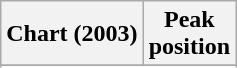<table class="wikitable sortable">
<tr>
<th align="left">Chart (2003)</th>
<th align="center">Peak<br>position</th>
</tr>
<tr>
</tr>
<tr>
</tr>
</table>
